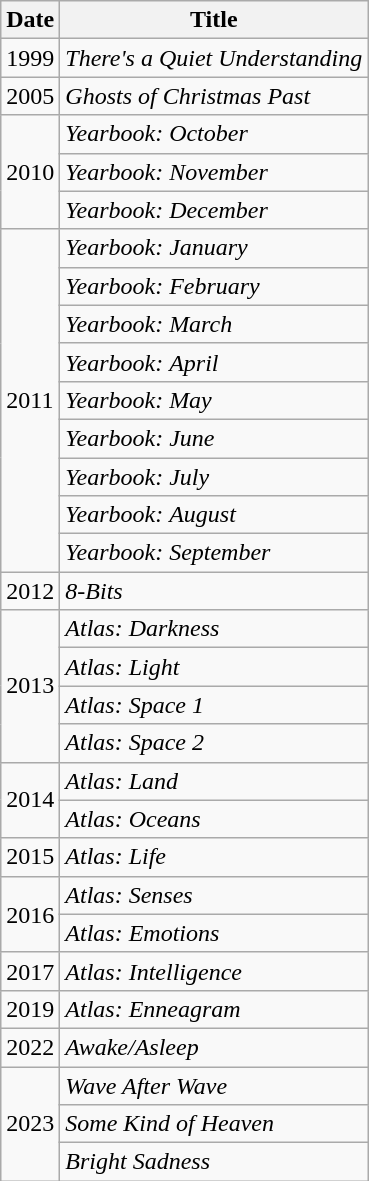<table class="wikitable">
<tr>
<th>Date</th>
<th>Title</th>
</tr>
<tr>
<td>1999</td>
<td><em>There's a Quiet Understanding</em></td>
</tr>
<tr>
<td>2005</td>
<td><em>Ghosts of Christmas Past</em></td>
</tr>
<tr>
<td rowspan="3">2010</td>
<td><em>Yearbook: October</em></td>
</tr>
<tr>
<td><em>Yearbook:</em> <em>November</em></td>
</tr>
<tr>
<td><em>Yearbook:</em> <em>December</em></td>
</tr>
<tr>
<td rowspan="9">2011</td>
<td><em>Yearbook:</em> <em>January</em></td>
</tr>
<tr>
<td><em>Yearbook:</em> <em>February</em></td>
</tr>
<tr>
<td><em>Yearbook:</em> <em>March</em></td>
</tr>
<tr>
<td><em>Yearbook:</em> <em>April</em></td>
</tr>
<tr>
<td><em>Yearbook:</em> <em>May</em></td>
</tr>
<tr>
<td><em>Yearbook:</em> <em>June</em></td>
</tr>
<tr>
<td><em>Yearbook:</em> <em>July</em></td>
</tr>
<tr>
<td><em>Yearbook:</em> <em>August</em></td>
</tr>
<tr>
<td><em>Yearbook:</em> <em>September</em></td>
</tr>
<tr>
<td>2012</td>
<td><em>8-Bits</em></td>
</tr>
<tr>
<td rowspan="4">2013</td>
<td><em>Atlas: Darkness</em></td>
</tr>
<tr>
<td><em>Atlas: Light</em></td>
</tr>
<tr>
<td><em>Atlas: Space 1</em></td>
</tr>
<tr>
<td><em>Atlas: Space 2</em></td>
</tr>
<tr>
<td rowspan="2">2014</td>
<td><em>Atlas: Land</em></td>
</tr>
<tr>
<td><em>Atlas: Oceans</em></td>
</tr>
<tr>
<td>2015</td>
<td><em>Atlas: Life</em></td>
</tr>
<tr>
<td rowspan="2">2016</td>
<td><em>Atlas: Senses</em></td>
</tr>
<tr>
<td><em>Atlas: Emotions</em></td>
</tr>
<tr>
<td>2017</td>
<td><em>Atlas: Intelligence</em></td>
</tr>
<tr>
<td>2019</td>
<td><em>Atlas: Enneagram</em></td>
</tr>
<tr>
<td>2022</td>
<td><em>Awake/Asleep</em></td>
</tr>
<tr>
<td rowspan="3">2023</td>
<td><em>Wave After Wave</em></td>
</tr>
<tr>
<td><em>Some Kind of Heaven</em></td>
</tr>
<tr>
<td><em>Bright Sadness</em></td>
</tr>
</table>
